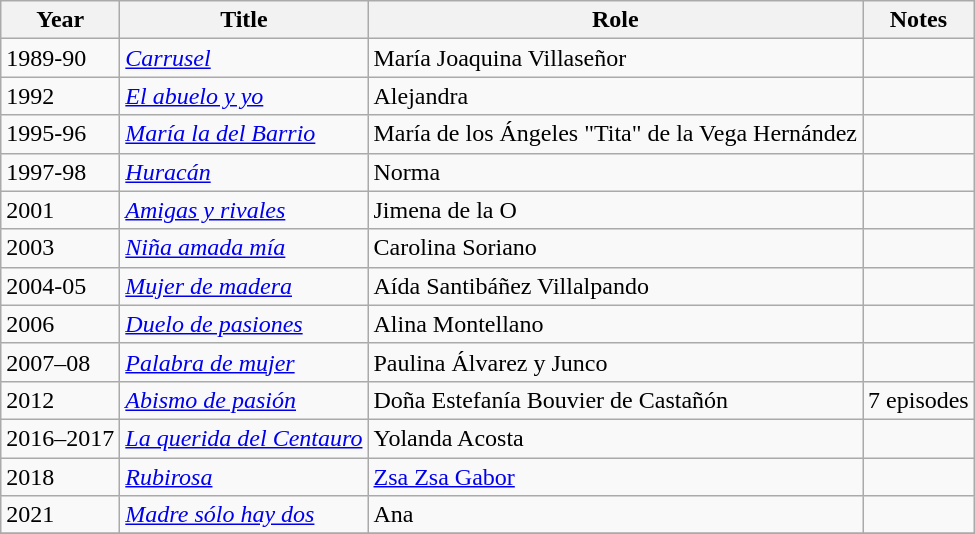<table class="wikitable sortable">
<tr>
<th>Year</th>
<th>Title</th>
<th>Role</th>
<th>Notes</th>
</tr>
<tr>
<td>1989-90</td>
<td><em><a href='#'>Carrusel</a></em></td>
<td>María Joaquina Villaseñor</td>
<td></td>
</tr>
<tr>
<td>1992</td>
<td><em><a href='#'>El abuelo y yo</a></em></td>
<td>Alejandra</td>
<td></td>
</tr>
<tr>
<td>1995-96</td>
<td><em><a href='#'>María la del Barrio</a></em></td>
<td>María de los Ángeles "Tita" de la Vega Hernández</td>
<td></td>
</tr>
<tr>
<td>1997-98</td>
<td><em><a href='#'>Huracán</a></em></td>
<td>Norma</td>
<td></td>
</tr>
<tr>
<td>2001</td>
<td><em><a href='#'>Amigas y rivales</a></em></td>
<td>Jimena de la O</td>
<td></td>
</tr>
<tr>
<td>2003</td>
<td><em><a href='#'>Niña amada mía</a></em></td>
<td>Carolina Soriano</td>
<td></td>
</tr>
<tr>
<td>2004-05</td>
<td><em><a href='#'>Mujer de madera</a></em></td>
<td>Aída Santibáñez Villalpando</td>
<td></td>
</tr>
<tr>
<td>2006</td>
<td><em><a href='#'>Duelo de pasiones</a></em></td>
<td>Alina Montellano</td>
<td></td>
</tr>
<tr>
<td>2007–08</td>
<td><em><a href='#'>Palabra de mujer</a></em></td>
<td>Paulina Álvarez y Junco</td>
</tr>
<tr>
<td>2012</td>
<td><em><a href='#'>Abismo de pasión</a></em></td>
<td>Doña Estefanía Bouvier de Castañón</td>
<td>7 episodes</td>
</tr>
<tr>
<td>2016–2017</td>
<td><em><a href='#'>La querida del Centauro</a></em></td>
<td>Yolanda Acosta</td>
<td></td>
</tr>
<tr>
<td>2018</td>
<td><em><a href='#'>Rubirosa</a></em></td>
<td><a href='#'>Zsa Zsa Gabor</a></td>
<td></td>
</tr>
<tr>
<td>2021</td>
<td><em><a href='#'>Madre sólo hay dos</a></em></td>
<td>Ana</td>
<td></td>
</tr>
<tr>
</tr>
</table>
